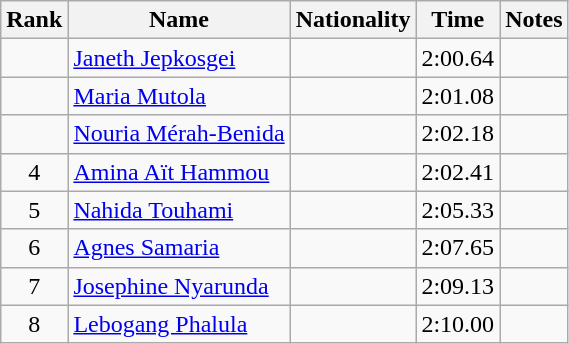<table class="wikitable sortable" style="text-align:center">
<tr>
<th>Rank</th>
<th>Name</th>
<th>Nationality</th>
<th>Time</th>
<th>Notes</th>
</tr>
<tr>
<td></td>
<td align=left><a href='#'>Janeth Jepkosgei</a></td>
<td align=left></td>
<td>2:00.64</td>
<td></td>
</tr>
<tr>
<td></td>
<td align=left><a href='#'>Maria Mutola</a></td>
<td align=left></td>
<td>2:01.08</td>
<td></td>
</tr>
<tr>
<td></td>
<td align=left><a href='#'>Nouria Mérah-Benida</a></td>
<td align=left></td>
<td>2:02.18</td>
<td></td>
</tr>
<tr>
<td>4</td>
<td align=left><a href='#'>Amina Aït Hammou</a></td>
<td align=left></td>
<td>2:02.41</td>
<td></td>
</tr>
<tr>
<td>5</td>
<td align=left><a href='#'>Nahida Touhami</a></td>
<td align=left></td>
<td>2:05.33</td>
<td></td>
</tr>
<tr>
<td>6</td>
<td align=left><a href='#'>Agnes Samaria</a></td>
<td align=left></td>
<td>2:07.65</td>
<td></td>
</tr>
<tr>
<td>7</td>
<td align=left><a href='#'>Josephine Nyarunda</a></td>
<td align=left></td>
<td>2:09.13</td>
<td></td>
</tr>
<tr>
<td>8</td>
<td align=left><a href='#'>Lebogang Phalula</a></td>
<td align=left></td>
<td>2:10.00</td>
<td></td>
</tr>
</table>
